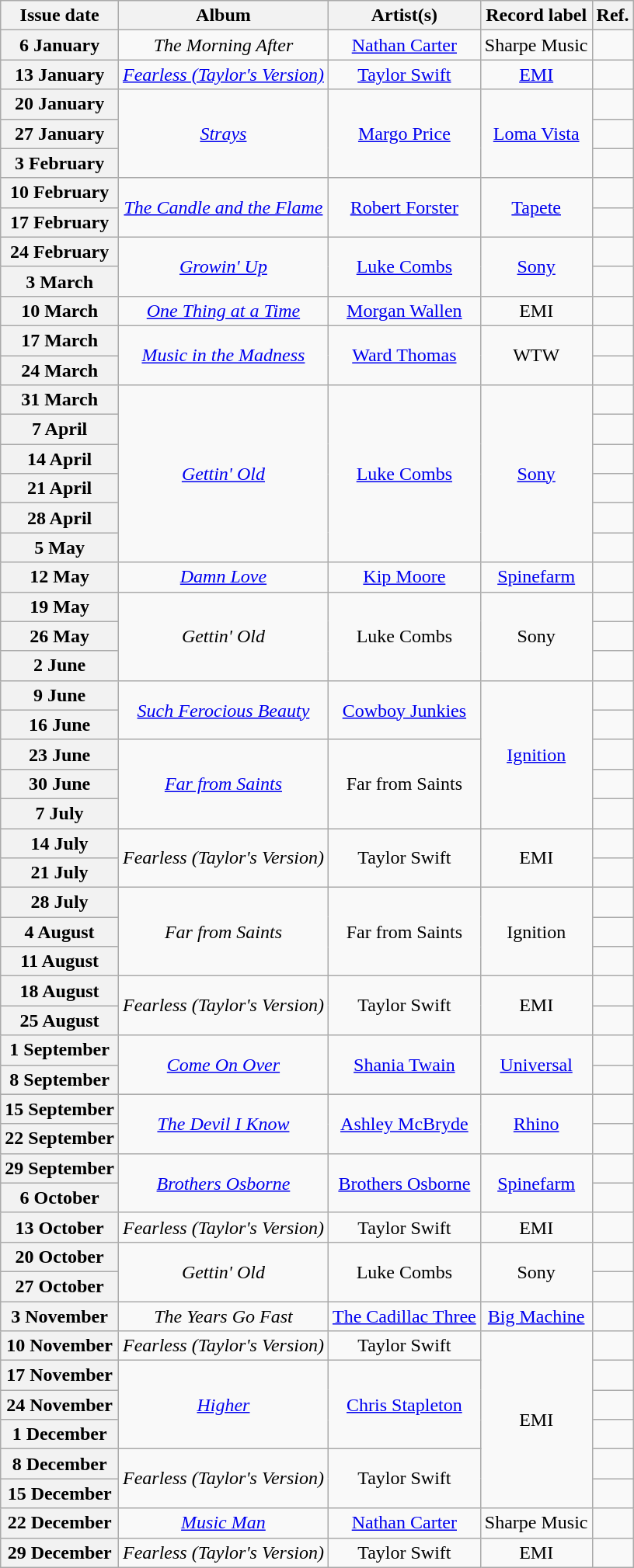<table class="wikitable plainrowheaders">
<tr>
<th scope="col">Issue date</th>
<th scope="col">Album</th>
<th scope="col">Artist(s)</th>
<th scope="col">Record label</th>
<th scope="col">Ref.</th>
</tr>
<tr>
<th scope="row">6 January</th>
<td align="center"><em>The Morning After</em></td>
<td align="center"><a href='#'>Nathan Carter</a></td>
<td align="center">Sharpe Music</td>
<td align="center"></td>
</tr>
<tr>
<th scope="row">13 January</th>
<td align="center"><em><a href='#'>Fearless (Taylor's Version)</a></em></td>
<td align="center"><a href='#'>Taylor Swift</a></td>
<td align="center"><a href='#'>EMI</a></td>
<td align="center"></td>
</tr>
<tr>
<th scope="row">20 January</th>
<td align="center" rowspan=3><em><a href='#'>Strays</a></em></td>
<td align="center" rowspan=3><a href='#'>Margo Price</a></td>
<td align="center" rowspan=3><a href='#'>Loma Vista</a></td>
<td align="center"></td>
</tr>
<tr>
<th scope="row">27 January</th>
<td align="center"></td>
</tr>
<tr>
<th scope="row">3 February</th>
<td align="center"></td>
</tr>
<tr>
<th scope="row">10 February</th>
<td align="center" rowspan=2><em><a href='#'>The Candle and the Flame</a></em></td>
<td align="center" rowspan=2><a href='#'>Robert Forster</a></td>
<td align="center" rowspan=2><a href='#'>Tapete</a></td>
<td align="center"></td>
</tr>
<tr>
<th scope="row">17 February</th>
<td align="center"></td>
</tr>
<tr>
<th scope="row">24 February</th>
<td align="center" rowspan=2><em><a href='#'>Growin' Up</a></em></td>
<td align="center" rowspan=2><a href='#'>Luke Combs</a></td>
<td align="center" rowspan=2><a href='#'>Sony</a></td>
<td align="center"></td>
</tr>
<tr>
<th scope="row">3 March</th>
<td align="center"></td>
</tr>
<tr>
<th scope="row">10 March</th>
<td align="center"><em><a href='#'>One Thing at a Time</a></em></td>
<td align="center"><a href='#'>Morgan Wallen</a></td>
<td align="center">EMI</td>
<td align="center"></td>
</tr>
<tr>
<th scope="row">17 March</th>
<td align="center" rowspan=2><em><a href='#'>Music in the Madness</a></em></td>
<td align="center" rowspan=2><a href='#'>Ward Thomas</a></td>
<td align="center" rowspan=2>WTW</td>
<td align="center"></td>
</tr>
<tr>
<th scope="row">24 March</th>
<td align="center"></td>
</tr>
<tr>
<th scope="row">31 March</th>
<td align="center" rowspan=6><em><a href='#'>Gettin' Old</a></em></td>
<td align="center" rowspan=6><a href='#'>Luke Combs</a></td>
<td align="center" rowspan=6><a href='#'>Sony</a></td>
<td align="center"></td>
</tr>
<tr>
<th scope="row">7 April</th>
<td align="center"></td>
</tr>
<tr>
<th scope="row">14 April</th>
<td align="center"></td>
</tr>
<tr>
<th scope="row">21 April</th>
<td align="center"></td>
</tr>
<tr>
<th scope="row">28 April</th>
<td align="center"></td>
</tr>
<tr>
<th scope="row">5 May</th>
<td align="center"></td>
</tr>
<tr>
<th scope="row">12 May</th>
<td align="center"><em><a href='#'>Damn Love</a></em></td>
<td align="center"><a href='#'>Kip Moore</a></td>
<td align="center"><a href='#'>Spinefarm</a></td>
<td align="center"></td>
</tr>
<tr>
<th scope="row">19 May</th>
<td align="center" rowspan=3><em>Gettin' Old</em></td>
<td align="center" rowspan=3>Luke Combs</td>
<td align="center" rowspan=3>Sony</td>
<td align="center"></td>
</tr>
<tr>
<th scope="row">26 May</th>
<td align="center"></td>
</tr>
<tr>
<th scope="row">2 June</th>
<td align="center"></td>
</tr>
<tr>
<th scope="row">9 June</th>
<td align="center" rowspan=2><em><a href='#'>Such Ferocious Beauty</a></em></td>
<td align="center" rowspan=2><a href='#'>Cowboy Junkies</a></td>
<td align="center" rowspan=5><a href='#'>Ignition</a></td>
<td align="center"></td>
</tr>
<tr>
<th scope="row">16 June</th>
<td align="center"></td>
</tr>
<tr>
<th scope="row">23 June</th>
<td align="center" rowspan=3><em><a href='#'>Far from Saints</a></em></td>
<td align="center" rowspan=3>Far from Saints</td>
<td align="center"></td>
</tr>
<tr>
<th scope="row">30 June</th>
<td align="center"></td>
</tr>
<tr>
<th scope="row">7 July</th>
<td align="center"></td>
</tr>
<tr>
<th scope="row">14 July</th>
<td align="center" rowspan=2><em>Fearless (Taylor's Version)</em></td>
<td align="center" rowspan=2>Taylor Swift</td>
<td align="center" rowspan=2>EMI</td>
<td align="center"></td>
</tr>
<tr>
<th scope="row">21 July</th>
<td align="center"></td>
</tr>
<tr>
<th scope="row">28 July</th>
<td align="center" rowspan=3><em>Far from Saints</em></td>
<td align="center" rowspan=3>Far from Saints</td>
<td align="center" rowspan=3>Ignition</td>
<td align="center"></td>
</tr>
<tr>
<th scope="row">4 August</th>
<td align="center"></td>
</tr>
<tr>
<th scope="row">11 August</th>
<td align="center"></td>
</tr>
<tr>
<th scope="row">18 August</th>
<td align="center" rowspan=2><em>Fearless (Taylor's Version)</em></td>
<td align="center" rowspan=2>Taylor Swift</td>
<td align="center"rowspan=2>EMI</td>
<td align="center"></td>
</tr>
<tr>
<th scope="row">25 August</th>
<td align="center"></td>
</tr>
<tr>
<th scope="row">1 September</th>
<td align="center" rowspan=2><em><a href='#'>Come On Over</a></em></td>
<td align="center" rowspan=2><a href='#'>Shania Twain</a></td>
<td align="center"rowspan=2><a href='#'>Universal</a></td>
<td align="center"></td>
</tr>
<tr>
<th scope="row">8 September</th>
<td align="center"></td>
</tr>
<tr>
</tr>
<tr>
<th scope="row">15 September</th>
<td align="center" rowspan=2><em><a href='#'>The Devil I Know</a></em></td>
<td align="center" rowspan=2><a href='#'>Ashley McBryde</a></td>
<td align="center"rowspan=2><a href='#'>Rhino</a></td>
<td align="center"></td>
</tr>
<tr>
<th scope="row">22 September</th>
<td align="center"></td>
</tr>
<tr>
<th scope="row">29 September</th>
<td align="center" rowspan=2><em><a href='#'>Brothers Osborne</a></em></td>
<td align="center" rowspan=2><a href='#'>Brothers Osborne</a></td>
<td align="center"rowspan=2><a href='#'>Spinefarm</a></td>
<td align="center"></td>
</tr>
<tr>
<th scope="row">6 October</th>
<td align="center"></td>
</tr>
<tr>
<th scope="row">13 October</th>
<td align="center"><em>Fearless (Taylor's Version)</em></td>
<td align="center">Taylor Swift</td>
<td align="center">EMI</td>
<td align="center"></td>
</tr>
<tr>
<th scope="row">20 October</th>
<td align="center" rowspan=2><em>Gettin' Old</em></td>
<td align="center" rowspan=2>Luke Combs</td>
<td align="center" rowspan=2>Sony</td>
<td align="center"></td>
</tr>
<tr>
<th scope="row">27 October</th>
<td align="center"></td>
</tr>
<tr>
<th scope="row">3 November</th>
<td align="center"><em>The Years Go Fast</em></td>
<td align="center"><a href='#'>The Cadillac Three</a></td>
<td align="center"><a href='#'>Big Machine</a></td>
<td align="center"></td>
</tr>
<tr>
<th scope="row">10 November</th>
<td align="center"><em>Fearless (Taylor's Version)</em></td>
<td align="center">Taylor Swift</td>
<td align="center" rowspan=6>EMI</td>
<td align="center"></td>
</tr>
<tr>
<th scope="row">17 November</th>
<td align="center" rowspan=3><em><a href='#'>Higher</a></em></td>
<td align="center" rowspan=3><a href='#'>Chris Stapleton</a></td>
<td align="center"></td>
</tr>
<tr>
<th scope="row">24 November</th>
<td align="center"></td>
</tr>
<tr>
<th scope="row">1 December</th>
<td align="center"></td>
</tr>
<tr>
<th scope="row">8 December</th>
<td align="center" rowspan=2><em>Fearless (Taylor's Version)</em></td>
<td align="center" rowspan=2>Taylor Swift</td>
<td align="center"></td>
</tr>
<tr>
<th scope="row">15 December</th>
<td align="center"></td>
</tr>
<tr>
<th scope="row">22 December</th>
<td align="center"><em><a href='#'>Music Man</a></em></td>
<td align="center"><a href='#'>Nathan Carter</a></td>
<td align="center">Sharpe Music</td>
<td align="center"></td>
</tr>
<tr>
<th scope="row">29 December</th>
<td align="center"><em>Fearless (Taylor's Version)</em></td>
<td align="center">Taylor Swift</td>
<td align="center">EMI</td>
<td align="center"></td>
</tr>
</table>
